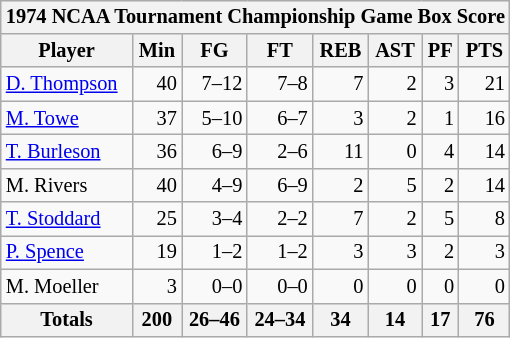<table class="wikitable" style="float:right; font-size:85%; text-align:right;">
<tr>
<th colspan=8 style="text-align:center;">1974 NCAA Tournament Championship Game Box Score</th>
</tr>
<tr>
<th>Player</th>
<th>Min</th>
<th>FG</th>
<th>FT</th>
<th>REB</th>
<th>AST</th>
<th>PF</th>
<th>PTS</th>
</tr>
<tr>
<td style="text-align:left;"><a href='#'>D. Thompson</a></td>
<td>40</td>
<td>7–12</td>
<td>7–8</td>
<td>7</td>
<td>2</td>
<td>3</td>
<td>21</td>
</tr>
<tr>
<td style="text-align:left;"><a href='#'>M. Towe</a></td>
<td>37</td>
<td>5–10</td>
<td>6–7</td>
<td>3</td>
<td>2</td>
<td>1</td>
<td>16</td>
</tr>
<tr>
<td style="text-align:left;"><a href='#'>T. Burleson</a></td>
<td>36</td>
<td>6–9</td>
<td>2–6</td>
<td>11</td>
<td>0</td>
<td>4</td>
<td>14</td>
</tr>
<tr>
<td style="text-align:left;">M. Rivers</td>
<td>40</td>
<td>4–9</td>
<td>6–9</td>
<td>2</td>
<td>5</td>
<td>2</td>
<td>14</td>
</tr>
<tr>
<td style="text-align:left;"><a href='#'>T. Stoddard</a></td>
<td>25</td>
<td>3–4</td>
<td>2–2</td>
<td>7</td>
<td>2</td>
<td>5</td>
<td>8</td>
</tr>
<tr>
<td style="text-align:left;"><a href='#'>P. Spence</a></td>
<td>19</td>
<td>1–2</td>
<td>1–2</td>
<td>3</td>
<td>3</td>
<td>2</td>
<td>3</td>
</tr>
<tr>
<td style="text-align:left;">M. Moeller</td>
<td>3</td>
<td>0–0</td>
<td>0–0</td>
<td>0</td>
<td>0</td>
<td>0</td>
<td>0</td>
</tr>
<tr>
<th>Totals</th>
<th>200</th>
<th>26–46</th>
<th>24–34</th>
<th>34</th>
<th>14</th>
<th>17</th>
<th>76</th>
</tr>
</table>
